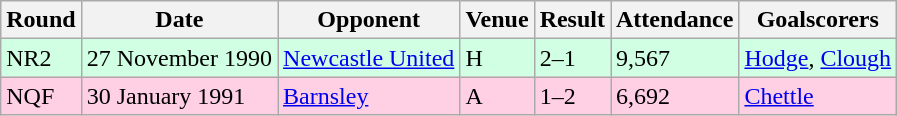<table class="wikitable">
<tr>
<th>Round</th>
<th>Date</th>
<th>Opponent</th>
<th>Venue</th>
<th>Result</th>
<th>Attendance</th>
<th>Goalscorers</th>
</tr>
<tr style="background-color: #d0ffe3;">
<td>NR2</td>
<td>27 November 1990</td>
<td><a href='#'>Newcastle United</a></td>
<td>H</td>
<td>2–1</td>
<td>9,567</td>
<td><a href='#'>Hodge</a>, <a href='#'>Clough</a></td>
</tr>
<tr style="background-color: #ffd0e3;">
<td>NQF</td>
<td>30 January 1991</td>
<td><a href='#'>Barnsley</a></td>
<td>A</td>
<td>1–2</td>
<td>6,692</td>
<td><a href='#'>Chettle</a></td>
</tr>
</table>
